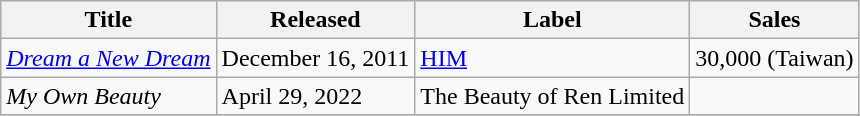<table class="wikitable">
<tr>
<th>Title</th>
<th>Released</th>
<th>Label</th>
<th>Sales</th>
</tr>
<tr>
<td><em><a href='#'>Dream a New Dream</a></em></td>
<td>December 16, 2011</td>
<td rowspan="1"><a href='#'>HIM</a></td>
<td>30,000 (Taiwan)</td>
</tr>
<tr>
<td><em>My Own Beauty</em></td>
<td>April 29, 2022</td>
<td rowspan="1">The Beauty of Ren Limited</td>
<td></td>
</tr>
<tr>
</tr>
</table>
